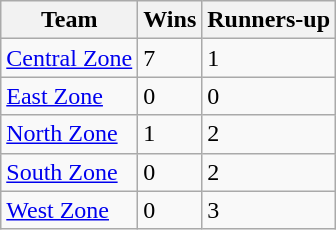<table class="wikitable sortable">
<tr>
<th>Team</th>
<th>Wins</th>
<th>Runners-up</th>
</tr>
<tr>
<td><a href='#'>Central Zone</a></td>
<td>7</td>
<td>1</td>
</tr>
<tr>
<td><a href='#'>East Zone</a></td>
<td>0</td>
<td>0</td>
</tr>
<tr>
<td><a href='#'>North Zone</a></td>
<td>1</td>
<td>2</td>
</tr>
<tr>
<td><a href='#'>South Zone</a></td>
<td>0</td>
<td>2</td>
</tr>
<tr>
<td><a href='#'>West Zone</a></td>
<td>0</td>
<td>3</td>
</tr>
</table>
